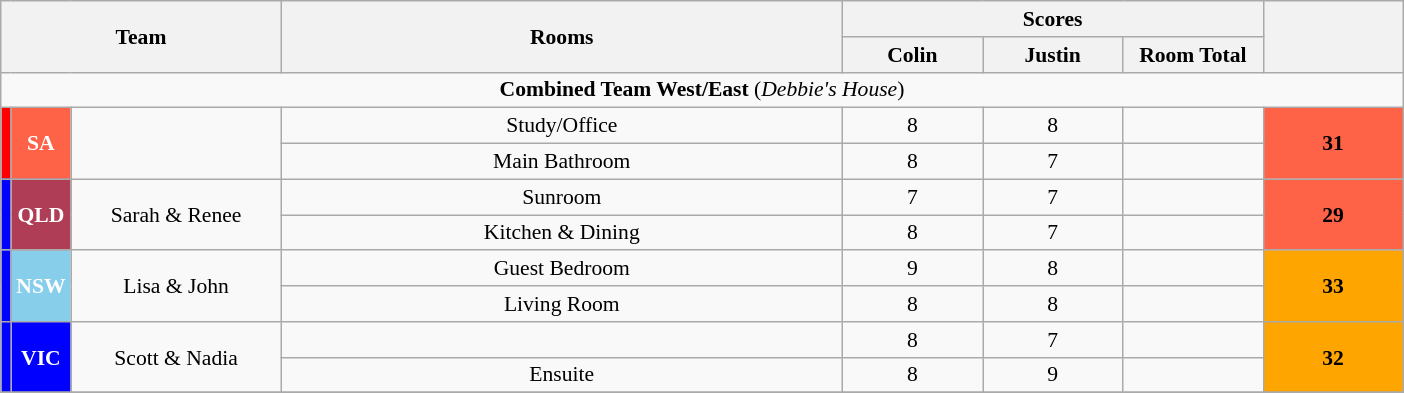<table class="wikitable plainrowheaders" style="text-align:center; font-size:90%; width:65em;">
<tr>
<th colspan="3" rowspan="2">Team</th>
<th rowspan="2" style="width:40%;">Rooms</th>
<th colspan="3" style="width:40%;">Scores</th>
<th rowspan="2" style="width:10%;"></th>
</tr>
<tr>
<th style="width:10%;">Colin</th>
<th style="width:10%;">Justin</th>
<th style="width:10%;">Room Total</th>
</tr>
<tr>
<td colspan="8" scope="col" style="width:10em;" scope="col" style="background:purple; color:white;"><strong>Combined Team West/East</strong> (<em>Debbie's House</em>)</td>
</tr>
<tr>
<th rowspan="2" style="background:red; color:white;"></th>
<th rowspan="2" style="background:tomato; color:white;">SA</th>
<td rowspan="2" style="width:15%;"></td>
<td>Study/Office</td>
<td>8</td>
<td>8</td>
<td></td>
<td rowspan="2" style="background:tomato; color:black;"><strong>31</strong></td>
</tr>
<tr>
<td>Main Bathroom</td>
<td>8</td>
<td>7</td>
<td></td>
</tr>
<tr>
<th rowspan="2" style="background:blue; color:white;"></th>
<th rowspan="2" style="background:#AF3D55; color:white;">QLD</th>
<td rowspan="2" style="width:15%;">Sarah & Renee</td>
<td>Sunroom</td>
<td>7</td>
<td>7</td>
<td></td>
<td rowspan="2" style="background:tomato; color:black;"><strong>29</strong></td>
</tr>
<tr>
<td>Kitchen & Dining</td>
<td>8</td>
<td>7</td>
<td></td>
</tr>
<tr>
<th rowspan="2" style="background:blue; color:white;"></th>
<th rowspan="2" style="background:skyblue; color:white;">NSW</th>
<td rowspan="2" style="width:15%;">Lisa & John</td>
<td>Guest Bedroom</td>
<td>9</td>
<td>8</td>
<td></td>
<td rowspan="2" style="background:orange; color:black;"><strong>33</strong></td>
</tr>
<tr>
<td>Living Room</td>
<td>8</td>
<td>8</td>
<td></td>
</tr>
<tr>
<th rowspan="2" style="background:blue; color:white;"></th>
<th rowspan="2" style="background:blue; color:white;">VIC</th>
<td rowspan="2" style="width:15%;">Scott & Nadia</td>
<td></td>
<td>8</td>
<td>7</td>
<td></td>
<td rowspan="2" style="background:orange; color:black;"><strong>32</strong></td>
</tr>
<tr>
<td>Ensuite</td>
<td>8</td>
<td>9</td>
<td></td>
</tr>
<tr>
</tr>
</table>
